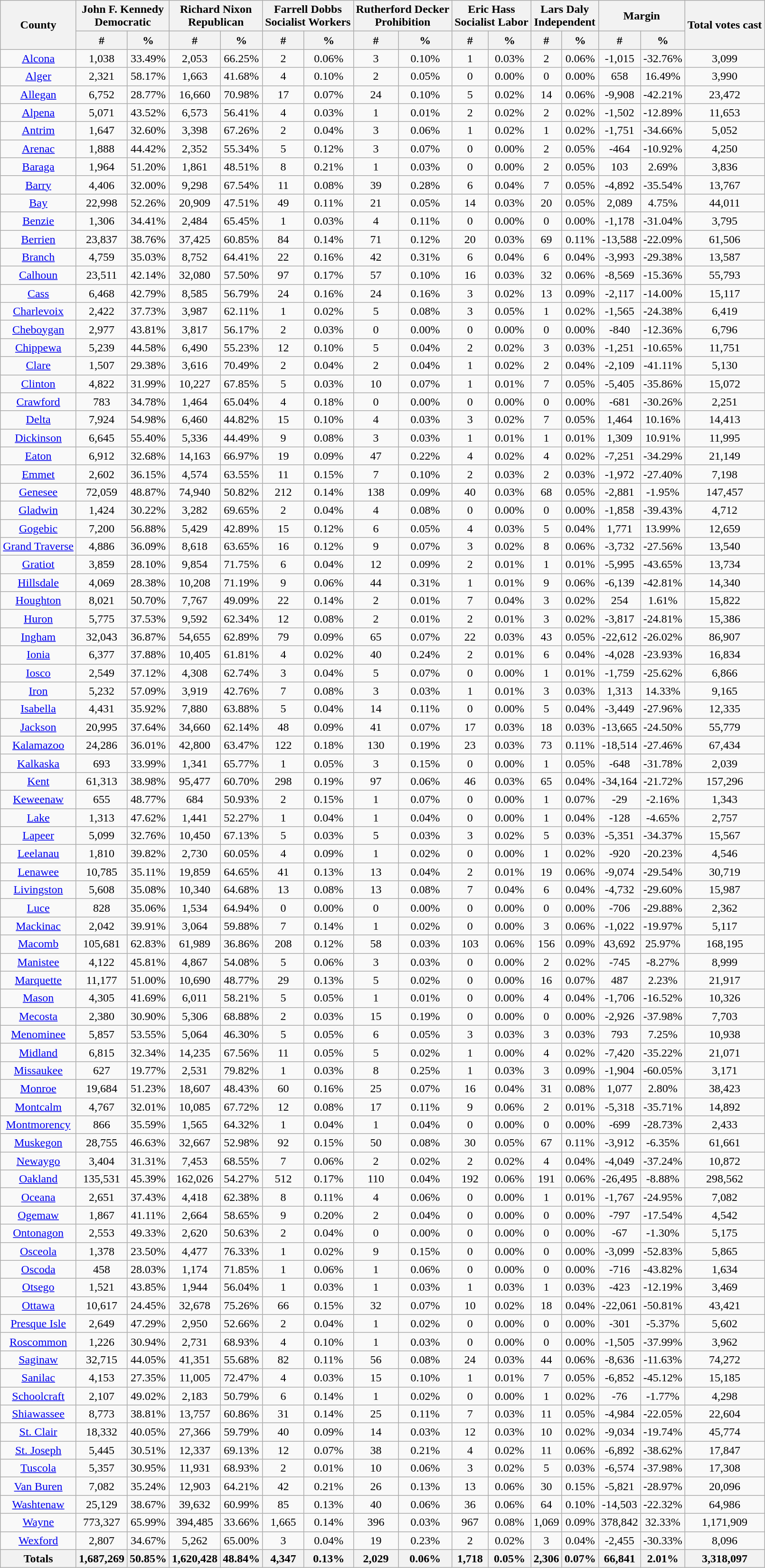<table class="wikitable sortable">
<tr>
<th style="text-align:center;" rowspan="2">County</th>
<th style="text-align:center;" colspan="2">John F. Kennedy<br>Democratic</th>
<th style="text-align:center;" colspan="2">Richard Nixon<br>Republican</th>
<th style="text-align:center;" colspan="2">Farrell Dobbs<br>Socialist Workers</th>
<th style="text-align:center;" colspan="2">Rutherford Decker<br>Prohibition</th>
<th style="text-align:center;" colspan="2">Eric Hass<br>Socialist Labor</th>
<th style="text-align:center;" colspan="2">Lars Daly<br>Independent</th>
<th style="text-align:center;" colspan="2">Margin</th>
<th style="text-align:center;" rowspan="2">Total votes cast</th>
</tr>
<tr>
<th style="text-align:center;" data-sort-type="number">#</th>
<th style="text-align:center;" data-sort-type="number">%</th>
<th style="text-align:center;" data-sort-type="number">#</th>
<th style="text-align:center;" data-sort-type="number">%</th>
<th style="text-align:center;" data-sort-type="number">#</th>
<th style="text-align:center;" data-sort-type="number">%</th>
<th style="text-align:center;" data-sort-type="number">#</th>
<th style="text-align:center;" data-sort-type="number">%</th>
<th style="text-align:center;" data-sort-type="number">#</th>
<th style="text-align:center;" data-sort-type="number">%</th>
<th style="text-align:center;" data-sort-type="number">#</th>
<th style="text-align:center;" data-sort-type="number">%</th>
<th style="text-align:center;" data-sort-type="number">#</th>
<th style="text-align:center;" data-sort-type="number">%</th>
</tr>
<tr style="text-align:center;">
<td><a href='#'>Alcona</a></td>
<td>1,038</td>
<td>33.49%</td>
<td>2,053</td>
<td>66.25%</td>
<td>2</td>
<td>0.06%</td>
<td>3</td>
<td>0.10%</td>
<td>1</td>
<td>0.03%</td>
<td>2</td>
<td>0.06%</td>
<td>-1,015</td>
<td>-32.76%</td>
<td>3,099</td>
</tr>
<tr style="text-align:center;">
<td><a href='#'>Alger</a></td>
<td>2,321</td>
<td>58.17%</td>
<td>1,663</td>
<td>41.68%</td>
<td>4</td>
<td>0.10%</td>
<td>2</td>
<td>0.05%</td>
<td>0</td>
<td>0.00%</td>
<td>0</td>
<td>0.00%</td>
<td>658</td>
<td>16.49%</td>
<td>3,990</td>
</tr>
<tr style="text-align:center;">
<td><a href='#'>Allegan</a></td>
<td>6,752</td>
<td>28.77%</td>
<td>16,660</td>
<td>70.98%</td>
<td>17</td>
<td>0.07%</td>
<td>24</td>
<td>0.10%</td>
<td>5</td>
<td>0.02%</td>
<td>14</td>
<td>0.06%</td>
<td>-9,908</td>
<td>-42.21%</td>
<td>23,472</td>
</tr>
<tr style="text-align:center;">
<td><a href='#'>Alpena</a></td>
<td>5,071</td>
<td>43.52%</td>
<td>6,573</td>
<td>56.41%</td>
<td>4</td>
<td>0.03%</td>
<td>1</td>
<td>0.01%</td>
<td>2</td>
<td>0.02%</td>
<td>2</td>
<td>0.02%</td>
<td>-1,502</td>
<td>-12.89%</td>
<td>11,653</td>
</tr>
<tr style="text-align:center;">
<td><a href='#'>Antrim</a></td>
<td>1,647</td>
<td>32.60%</td>
<td>3,398</td>
<td>67.26%</td>
<td>2</td>
<td>0.04%</td>
<td>3</td>
<td>0.06%</td>
<td>1</td>
<td>0.02%</td>
<td>1</td>
<td>0.02%</td>
<td>-1,751</td>
<td>-34.66%</td>
<td>5,052</td>
</tr>
<tr style="text-align:center;">
<td><a href='#'>Arenac</a></td>
<td>1,888</td>
<td>44.42%</td>
<td>2,352</td>
<td>55.34%</td>
<td>5</td>
<td>0.12%</td>
<td>3</td>
<td>0.07%</td>
<td>0</td>
<td>0.00%</td>
<td>2</td>
<td>0.05%</td>
<td>-464</td>
<td>-10.92%</td>
<td>4,250</td>
</tr>
<tr style="text-align:center;">
<td><a href='#'>Baraga</a></td>
<td>1,964</td>
<td>51.20%</td>
<td>1,861</td>
<td>48.51%</td>
<td>8</td>
<td>0.21%</td>
<td>1</td>
<td>0.03%</td>
<td>0</td>
<td>0.00%</td>
<td>2</td>
<td>0.05%</td>
<td>103</td>
<td>2.69%</td>
<td>3,836</td>
</tr>
<tr style="text-align:center;">
<td><a href='#'>Barry</a></td>
<td>4,406</td>
<td>32.00%</td>
<td>9,298</td>
<td>67.54%</td>
<td>11</td>
<td>0.08%</td>
<td>39</td>
<td>0.28%</td>
<td>6</td>
<td>0.04%</td>
<td>7</td>
<td>0.05%</td>
<td>-4,892</td>
<td>-35.54%</td>
<td>13,767</td>
</tr>
<tr style="text-align:center;">
<td><a href='#'>Bay</a></td>
<td>22,998</td>
<td>52.26%</td>
<td>20,909</td>
<td>47.51%</td>
<td>49</td>
<td>0.11%</td>
<td>21</td>
<td>0.05%</td>
<td>14</td>
<td>0.03%</td>
<td>20</td>
<td>0.05%</td>
<td>2,089</td>
<td>4.75%</td>
<td>44,011</td>
</tr>
<tr style="text-align:center;">
<td><a href='#'>Benzie</a></td>
<td>1,306</td>
<td>34.41%</td>
<td>2,484</td>
<td>65.45%</td>
<td>1</td>
<td>0.03%</td>
<td>4</td>
<td>0.11%</td>
<td>0</td>
<td>0.00%</td>
<td>0</td>
<td>0.00%</td>
<td>-1,178</td>
<td>-31.04%</td>
<td>3,795</td>
</tr>
<tr style="text-align:center;">
<td><a href='#'>Berrien</a></td>
<td>23,837</td>
<td>38.76%</td>
<td>37,425</td>
<td>60.85%</td>
<td>84</td>
<td>0.14%</td>
<td>71</td>
<td>0.12%</td>
<td>20</td>
<td>0.03%</td>
<td>69</td>
<td>0.11%</td>
<td>-13,588</td>
<td>-22.09%</td>
<td>61,506</td>
</tr>
<tr style="text-align:center;">
<td><a href='#'>Branch</a></td>
<td>4,759</td>
<td>35.03%</td>
<td>8,752</td>
<td>64.41%</td>
<td>22</td>
<td>0.16%</td>
<td>42</td>
<td>0.31%</td>
<td>6</td>
<td>0.04%</td>
<td>6</td>
<td>0.04%</td>
<td>-3,993</td>
<td>-29.38%</td>
<td>13,587</td>
</tr>
<tr style="text-align:center;">
<td><a href='#'>Calhoun</a></td>
<td>23,511</td>
<td>42.14%</td>
<td>32,080</td>
<td>57.50%</td>
<td>97</td>
<td>0.17%</td>
<td>57</td>
<td>0.10%</td>
<td>16</td>
<td>0.03%</td>
<td>32</td>
<td>0.06%</td>
<td>-8,569</td>
<td>-15.36%</td>
<td>55,793</td>
</tr>
<tr style="text-align:center;">
<td><a href='#'>Cass</a></td>
<td>6,468</td>
<td>42.79%</td>
<td>8,585</td>
<td>56.79%</td>
<td>24</td>
<td>0.16%</td>
<td>24</td>
<td>0.16%</td>
<td>3</td>
<td>0.02%</td>
<td>13</td>
<td>0.09%</td>
<td>-2,117</td>
<td>-14.00%</td>
<td>15,117</td>
</tr>
<tr style="text-align:center;">
<td><a href='#'>Charlevoix</a></td>
<td>2,422</td>
<td>37.73%</td>
<td>3,987</td>
<td>62.11%</td>
<td>1</td>
<td>0.02%</td>
<td>5</td>
<td>0.08%</td>
<td>3</td>
<td>0.05%</td>
<td>1</td>
<td>0.02%</td>
<td>-1,565</td>
<td>-24.38%</td>
<td>6,419</td>
</tr>
<tr style="text-align:center;">
<td><a href='#'>Cheboygan</a></td>
<td>2,977</td>
<td>43.81%</td>
<td>3,817</td>
<td>56.17%</td>
<td>2</td>
<td>0.03%</td>
<td>0</td>
<td>0.00%</td>
<td>0</td>
<td>0.00%</td>
<td>0</td>
<td>0.00%</td>
<td>-840</td>
<td>-12.36%</td>
<td>6,796</td>
</tr>
<tr style="text-align:center;">
<td><a href='#'>Chippewa</a></td>
<td>5,239</td>
<td>44.58%</td>
<td>6,490</td>
<td>55.23%</td>
<td>12</td>
<td>0.10%</td>
<td>5</td>
<td>0.04%</td>
<td>2</td>
<td>0.02%</td>
<td>3</td>
<td>0.03%</td>
<td>-1,251</td>
<td>-10.65%</td>
<td>11,751</td>
</tr>
<tr style="text-align:center;">
<td><a href='#'>Clare</a></td>
<td>1,507</td>
<td>29.38%</td>
<td>3,616</td>
<td>70.49%</td>
<td>2</td>
<td>0.04%</td>
<td>2</td>
<td>0.04%</td>
<td>1</td>
<td>0.02%</td>
<td>2</td>
<td>0.04%</td>
<td>-2,109</td>
<td>-41.11%</td>
<td>5,130</td>
</tr>
<tr style="text-align:center;">
<td><a href='#'>Clinton</a></td>
<td>4,822</td>
<td>31.99%</td>
<td>10,227</td>
<td>67.85%</td>
<td>5</td>
<td>0.03%</td>
<td>10</td>
<td>0.07%</td>
<td>1</td>
<td>0.01%</td>
<td>7</td>
<td>0.05%</td>
<td>-5,405</td>
<td>-35.86%</td>
<td>15,072</td>
</tr>
<tr style="text-align:center;">
<td><a href='#'>Crawford</a></td>
<td>783</td>
<td>34.78%</td>
<td>1,464</td>
<td>65.04%</td>
<td>4</td>
<td>0.18%</td>
<td>0</td>
<td>0.00%</td>
<td>0</td>
<td>0.00%</td>
<td>0</td>
<td>0.00%</td>
<td>-681</td>
<td>-30.26%</td>
<td>2,251</td>
</tr>
<tr style="text-align:center;">
<td><a href='#'>Delta</a></td>
<td>7,924</td>
<td>54.98%</td>
<td>6,460</td>
<td>44.82%</td>
<td>15</td>
<td>0.10%</td>
<td>4</td>
<td>0.03%</td>
<td>3</td>
<td>0.02%</td>
<td>7</td>
<td>0.05%</td>
<td>1,464</td>
<td>10.16%</td>
<td>14,413</td>
</tr>
<tr style="text-align:center;">
<td><a href='#'>Dickinson</a></td>
<td>6,645</td>
<td>55.40%</td>
<td>5,336</td>
<td>44.49%</td>
<td>9</td>
<td>0.08%</td>
<td>3</td>
<td>0.03%</td>
<td>1</td>
<td>0.01%</td>
<td>1</td>
<td>0.01%</td>
<td>1,309</td>
<td>10.91%</td>
<td>11,995</td>
</tr>
<tr style="text-align:center;">
<td><a href='#'>Eaton</a></td>
<td>6,912</td>
<td>32.68%</td>
<td>14,163</td>
<td>66.97%</td>
<td>19</td>
<td>0.09%</td>
<td>47</td>
<td>0.22%</td>
<td>4</td>
<td>0.02%</td>
<td>4</td>
<td>0.02%</td>
<td>-7,251</td>
<td>-34.29%</td>
<td>21,149</td>
</tr>
<tr style="text-align:center;">
<td><a href='#'>Emmet</a></td>
<td>2,602</td>
<td>36.15%</td>
<td>4,574</td>
<td>63.55%</td>
<td>11</td>
<td>0.15%</td>
<td>7</td>
<td>0.10%</td>
<td>2</td>
<td>0.03%</td>
<td>2</td>
<td>0.03%</td>
<td>-1,972</td>
<td>-27.40%</td>
<td>7,198</td>
</tr>
<tr style="text-align:center;">
<td><a href='#'>Genesee</a></td>
<td>72,059</td>
<td>48.87%</td>
<td>74,940</td>
<td>50.82%</td>
<td>212</td>
<td>0.14%</td>
<td>138</td>
<td>0.09%</td>
<td>40</td>
<td>0.03%</td>
<td>68</td>
<td>0.05%</td>
<td>-2,881</td>
<td>-1.95%</td>
<td>147,457</td>
</tr>
<tr style="text-align:center;">
<td><a href='#'>Gladwin</a></td>
<td>1,424</td>
<td>30.22%</td>
<td>3,282</td>
<td>69.65%</td>
<td>2</td>
<td>0.04%</td>
<td>4</td>
<td>0.08%</td>
<td>0</td>
<td>0.00%</td>
<td>0</td>
<td>0.00%</td>
<td>-1,858</td>
<td>-39.43%</td>
<td>4,712</td>
</tr>
<tr style="text-align:center;">
<td><a href='#'>Gogebic</a></td>
<td>7,200</td>
<td>56.88%</td>
<td>5,429</td>
<td>42.89%</td>
<td>15</td>
<td>0.12%</td>
<td>6</td>
<td>0.05%</td>
<td>4</td>
<td>0.03%</td>
<td>5</td>
<td>0.04%</td>
<td>1,771</td>
<td>13.99%</td>
<td>12,659</td>
</tr>
<tr style="text-align:center;">
<td><a href='#'>Grand Traverse</a></td>
<td>4,886</td>
<td>36.09%</td>
<td>8,618</td>
<td>63.65%</td>
<td>16</td>
<td>0.12%</td>
<td>9</td>
<td>0.07%</td>
<td>3</td>
<td>0.02%</td>
<td>8</td>
<td>0.06%</td>
<td>-3,732</td>
<td>-27.56%</td>
<td>13,540</td>
</tr>
<tr style="text-align:center;">
<td><a href='#'>Gratiot</a></td>
<td>3,859</td>
<td>28.10%</td>
<td>9,854</td>
<td>71.75%</td>
<td>6</td>
<td>0.04%</td>
<td>12</td>
<td>0.09%</td>
<td>2</td>
<td>0.01%</td>
<td>1</td>
<td>0.01%</td>
<td>-5,995</td>
<td>-43.65%</td>
<td>13,734</td>
</tr>
<tr style="text-align:center;">
<td><a href='#'>Hillsdale</a></td>
<td>4,069</td>
<td>28.38%</td>
<td>10,208</td>
<td>71.19%</td>
<td>9</td>
<td>0.06%</td>
<td>44</td>
<td>0.31%</td>
<td>1</td>
<td>0.01%</td>
<td>9</td>
<td>0.06%</td>
<td>-6,139</td>
<td>-42.81%</td>
<td>14,340</td>
</tr>
<tr style="text-align:center;">
<td><a href='#'>Houghton</a></td>
<td>8,021</td>
<td>50.70%</td>
<td>7,767</td>
<td>49.09%</td>
<td>22</td>
<td>0.14%</td>
<td>2</td>
<td>0.01%</td>
<td>7</td>
<td>0.04%</td>
<td>3</td>
<td>0.02%</td>
<td>254</td>
<td>1.61%</td>
<td>15,822</td>
</tr>
<tr style="text-align:center;">
<td><a href='#'>Huron</a></td>
<td>5,775</td>
<td>37.53%</td>
<td>9,592</td>
<td>62.34%</td>
<td>12</td>
<td>0.08%</td>
<td>2</td>
<td>0.01%</td>
<td>2</td>
<td>0.01%</td>
<td>3</td>
<td>0.02%</td>
<td>-3,817</td>
<td>-24.81%</td>
<td>15,386</td>
</tr>
<tr style="text-align:center;">
<td><a href='#'>Ingham</a></td>
<td>32,043</td>
<td>36.87%</td>
<td>54,655</td>
<td>62.89%</td>
<td>79</td>
<td>0.09%</td>
<td>65</td>
<td>0.07%</td>
<td>22</td>
<td>0.03%</td>
<td>43</td>
<td>0.05%</td>
<td>-22,612</td>
<td>-26.02%</td>
<td>86,907</td>
</tr>
<tr style="text-align:center;">
<td><a href='#'>Ionia</a></td>
<td>6,377</td>
<td>37.88%</td>
<td>10,405</td>
<td>61.81%</td>
<td>4</td>
<td>0.02%</td>
<td>40</td>
<td>0.24%</td>
<td>2</td>
<td>0.01%</td>
<td>6</td>
<td>0.04%</td>
<td>-4,028</td>
<td>-23.93%</td>
<td>16,834</td>
</tr>
<tr style="text-align:center;">
<td><a href='#'>Iosco</a></td>
<td>2,549</td>
<td>37.12%</td>
<td>4,308</td>
<td>62.74%</td>
<td>3</td>
<td>0.04%</td>
<td>5</td>
<td>0.07%</td>
<td>0</td>
<td>0.00%</td>
<td>1</td>
<td>0.01%</td>
<td>-1,759</td>
<td>-25.62%</td>
<td>6,866</td>
</tr>
<tr style="text-align:center;">
<td><a href='#'>Iron</a></td>
<td>5,232</td>
<td>57.09%</td>
<td>3,919</td>
<td>42.76%</td>
<td>7</td>
<td>0.08%</td>
<td>3</td>
<td>0.03%</td>
<td>1</td>
<td>0.01%</td>
<td>3</td>
<td>0.03%</td>
<td>1,313</td>
<td>14.33%</td>
<td>9,165</td>
</tr>
<tr style="text-align:center;">
<td><a href='#'>Isabella</a></td>
<td>4,431</td>
<td>35.92%</td>
<td>7,880</td>
<td>63.88%</td>
<td>5</td>
<td>0.04%</td>
<td>14</td>
<td>0.11%</td>
<td>0</td>
<td>0.00%</td>
<td>5</td>
<td>0.04%</td>
<td>-3,449</td>
<td>-27.96%</td>
<td>12,335</td>
</tr>
<tr style="text-align:center;">
<td><a href='#'>Jackson</a></td>
<td>20,995</td>
<td>37.64%</td>
<td>34,660</td>
<td>62.14%</td>
<td>48</td>
<td>0.09%</td>
<td>41</td>
<td>0.07%</td>
<td>17</td>
<td>0.03%</td>
<td>18</td>
<td>0.03%</td>
<td>-13,665</td>
<td>-24.50%</td>
<td>55,779</td>
</tr>
<tr style="text-align:center;">
<td><a href='#'>Kalamazoo</a></td>
<td>24,286</td>
<td>36.01%</td>
<td>42,800</td>
<td>63.47%</td>
<td>122</td>
<td>0.18%</td>
<td>130</td>
<td>0.19%</td>
<td>23</td>
<td>0.03%</td>
<td>73</td>
<td>0.11%</td>
<td>-18,514</td>
<td>-27.46%</td>
<td>67,434</td>
</tr>
<tr style="text-align:center;">
<td><a href='#'>Kalkaska</a></td>
<td>693</td>
<td>33.99%</td>
<td>1,341</td>
<td>65.77%</td>
<td>1</td>
<td>0.05%</td>
<td>3</td>
<td>0.15%</td>
<td>0</td>
<td>0.00%</td>
<td>1</td>
<td>0.05%</td>
<td>-648</td>
<td>-31.78%</td>
<td>2,039</td>
</tr>
<tr style="text-align:center;">
<td><a href='#'>Kent</a></td>
<td>61,313</td>
<td>38.98%</td>
<td>95,477</td>
<td>60.70%</td>
<td>298</td>
<td>0.19%</td>
<td>97</td>
<td>0.06%</td>
<td>46</td>
<td>0.03%</td>
<td>65</td>
<td>0.04%</td>
<td>-34,164</td>
<td>-21.72%</td>
<td>157,296</td>
</tr>
<tr style="text-align:center;">
<td><a href='#'>Keweenaw</a></td>
<td>655</td>
<td>48.77%</td>
<td>684</td>
<td>50.93%</td>
<td>2</td>
<td>0.15%</td>
<td>1</td>
<td>0.07%</td>
<td>0</td>
<td>0.00%</td>
<td>1</td>
<td>0.07%</td>
<td>-29</td>
<td>-2.16%</td>
<td>1,343</td>
</tr>
<tr style="text-align:center;">
<td><a href='#'>Lake</a></td>
<td>1,313</td>
<td>47.62%</td>
<td>1,441</td>
<td>52.27%</td>
<td>1</td>
<td>0.04%</td>
<td>1</td>
<td>0.04%</td>
<td>0</td>
<td>0.00%</td>
<td>1</td>
<td>0.04%</td>
<td>-128</td>
<td>-4.65%</td>
<td>2,757</td>
</tr>
<tr style="text-align:center;">
<td><a href='#'>Lapeer</a></td>
<td>5,099</td>
<td>32.76%</td>
<td>10,450</td>
<td>67.13%</td>
<td>5</td>
<td>0.03%</td>
<td>5</td>
<td>0.03%</td>
<td>3</td>
<td>0.02%</td>
<td>5</td>
<td>0.03%</td>
<td>-5,351</td>
<td>-34.37%</td>
<td>15,567</td>
</tr>
<tr style="text-align:center;">
<td><a href='#'>Leelanau</a></td>
<td>1,810</td>
<td>39.82%</td>
<td>2,730</td>
<td>60.05%</td>
<td>4</td>
<td>0.09%</td>
<td>1</td>
<td>0.02%</td>
<td>0</td>
<td>0.00%</td>
<td>1</td>
<td>0.02%</td>
<td>-920</td>
<td>-20.23%</td>
<td>4,546</td>
</tr>
<tr style="text-align:center;">
<td><a href='#'>Lenawee</a></td>
<td>10,785</td>
<td>35.11%</td>
<td>19,859</td>
<td>64.65%</td>
<td>41</td>
<td>0.13%</td>
<td>13</td>
<td>0.04%</td>
<td>2</td>
<td>0.01%</td>
<td>19</td>
<td>0.06%</td>
<td>-9,074</td>
<td>-29.54%</td>
<td>30,719</td>
</tr>
<tr style="text-align:center;">
<td><a href='#'>Livingston</a></td>
<td>5,608</td>
<td>35.08%</td>
<td>10,340</td>
<td>64.68%</td>
<td>13</td>
<td>0.08%</td>
<td>13</td>
<td>0.08%</td>
<td>7</td>
<td>0.04%</td>
<td>6</td>
<td>0.04%</td>
<td>-4,732</td>
<td>-29.60%</td>
<td>15,987</td>
</tr>
<tr style="text-align:center;">
<td><a href='#'>Luce</a></td>
<td>828</td>
<td>35.06%</td>
<td>1,534</td>
<td>64.94%</td>
<td>0</td>
<td>0.00%</td>
<td>0</td>
<td>0.00%</td>
<td>0</td>
<td>0.00%</td>
<td>0</td>
<td>0.00%</td>
<td>-706</td>
<td>-29.88%</td>
<td>2,362</td>
</tr>
<tr style="text-align:center;">
<td><a href='#'>Mackinac</a></td>
<td>2,042</td>
<td>39.91%</td>
<td>3,064</td>
<td>59.88%</td>
<td>7</td>
<td>0.14%</td>
<td>1</td>
<td>0.02%</td>
<td>0</td>
<td>0.00%</td>
<td>3</td>
<td>0.06%</td>
<td>-1,022</td>
<td>-19.97%</td>
<td>5,117</td>
</tr>
<tr style="text-align:center;">
<td><a href='#'>Macomb</a></td>
<td>105,681</td>
<td>62.83%</td>
<td>61,989</td>
<td>36.86%</td>
<td>208</td>
<td>0.12%</td>
<td>58</td>
<td>0.03%</td>
<td>103</td>
<td>0.06%</td>
<td>156</td>
<td>0.09%</td>
<td>43,692</td>
<td>25.97%</td>
<td>168,195</td>
</tr>
<tr style="text-align:center;">
<td><a href='#'>Manistee</a></td>
<td>4,122</td>
<td>45.81%</td>
<td>4,867</td>
<td>54.08%</td>
<td>5</td>
<td>0.06%</td>
<td>3</td>
<td>0.03%</td>
<td>0</td>
<td>0.00%</td>
<td>2</td>
<td>0.02%</td>
<td>-745</td>
<td>-8.27%</td>
<td>8,999</td>
</tr>
<tr style="text-align:center;">
<td><a href='#'>Marquette</a></td>
<td>11,177</td>
<td>51.00%</td>
<td>10,690</td>
<td>48.77%</td>
<td>29</td>
<td>0.13%</td>
<td>5</td>
<td>0.02%</td>
<td>0</td>
<td>0.00%</td>
<td>16</td>
<td>0.07%</td>
<td>487</td>
<td>2.23%</td>
<td>21,917</td>
</tr>
<tr style="text-align:center;">
<td><a href='#'>Mason</a></td>
<td>4,305</td>
<td>41.69%</td>
<td>6,011</td>
<td>58.21%</td>
<td>5</td>
<td>0.05%</td>
<td>1</td>
<td>0.01%</td>
<td>0</td>
<td>0.00%</td>
<td>4</td>
<td>0.04%</td>
<td>-1,706</td>
<td>-16.52%</td>
<td>10,326</td>
</tr>
<tr style="text-align:center;">
<td><a href='#'>Mecosta</a></td>
<td>2,380</td>
<td>30.90%</td>
<td>5,306</td>
<td>68.88%</td>
<td>2</td>
<td>0.03%</td>
<td>15</td>
<td>0.19%</td>
<td>0</td>
<td>0.00%</td>
<td>0</td>
<td>0.00%</td>
<td>-2,926</td>
<td>-37.98%</td>
<td>7,703</td>
</tr>
<tr style="text-align:center;">
<td><a href='#'>Menominee</a></td>
<td>5,857</td>
<td>53.55%</td>
<td>5,064</td>
<td>46.30%</td>
<td>5</td>
<td>0.05%</td>
<td>6</td>
<td>0.05%</td>
<td>3</td>
<td>0.03%</td>
<td>3</td>
<td>0.03%</td>
<td>793</td>
<td>7.25%</td>
<td>10,938</td>
</tr>
<tr style="text-align:center;">
<td><a href='#'>Midland</a></td>
<td>6,815</td>
<td>32.34%</td>
<td>14,235</td>
<td>67.56%</td>
<td>11</td>
<td>0.05%</td>
<td>5</td>
<td>0.02%</td>
<td>1</td>
<td>0.00%</td>
<td>4</td>
<td>0.02%</td>
<td>-7,420</td>
<td>-35.22%</td>
<td>21,071</td>
</tr>
<tr style="text-align:center;">
<td><a href='#'>Missaukee</a></td>
<td>627</td>
<td>19.77%</td>
<td>2,531</td>
<td>79.82%</td>
<td>1</td>
<td>0.03%</td>
<td>8</td>
<td>0.25%</td>
<td>1</td>
<td>0.03%</td>
<td>3</td>
<td>0.09%</td>
<td>-1,904</td>
<td>-60.05%</td>
<td>3,171</td>
</tr>
<tr style="text-align:center;">
<td><a href='#'>Monroe</a></td>
<td>19,684</td>
<td>51.23%</td>
<td>18,607</td>
<td>48.43%</td>
<td>60</td>
<td>0.16%</td>
<td>25</td>
<td>0.07%</td>
<td>16</td>
<td>0.04%</td>
<td>31</td>
<td>0.08%</td>
<td>1,077</td>
<td>2.80%</td>
<td>38,423</td>
</tr>
<tr style="text-align:center;">
<td><a href='#'>Montcalm</a></td>
<td>4,767</td>
<td>32.01%</td>
<td>10,085</td>
<td>67.72%</td>
<td>12</td>
<td>0.08%</td>
<td>17</td>
<td>0.11%</td>
<td>9</td>
<td>0.06%</td>
<td>2</td>
<td>0.01%</td>
<td>-5,318</td>
<td>-35.71%</td>
<td>14,892</td>
</tr>
<tr style="text-align:center;">
<td><a href='#'>Montmorency</a></td>
<td>866</td>
<td>35.59%</td>
<td>1,565</td>
<td>64.32%</td>
<td>1</td>
<td>0.04%</td>
<td>1</td>
<td>0.04%</td>
<td>0</td>
<td>0.00%</td>
<td>0</td>
<td>0.00%</td>
<td>-699</td>
<td>-28.73%</td>
<td>2,433</td>
</tr>
<tr style="text-align:center;">
<td><a href='#'>Muskegon</a></td>
<td>28,755</td>
<td>46.63%</td>
<td>32,667</td>
<td>52.98%</td>
<td>92</td>
<td>0.15%</td>
<td>50</td>
<td>0.08%</td>
<td>30</td>
<td>0.05%</td>
<td>67</td>
<td>0.11%</td>
<td>-3,912</td>
<td>-6.35%</td>
<td>61,661</td>
</tr>
<tr style="text-align:center;">
<td><a href='#'>Newaygo</a></td>
<td>3,404</td>
<td>31.31%</td>
<td>7,453</td>
<td>68.55%</td>
<td>7</td>
<td>0.06%</td>
<td>2</td>
<td>0.02%</td>
<td>2</td>
<td>0.02%</td>
<td>4</td>
<td>0.04%</td>
<td>-4,049</td>
<td>-37.24%</td>
<td>10,872</td>
</tr>
<tr style="text-align:center;">
<td><a href='#'>Oakland</a></td>
<td>135,531</td>
<td>45.39%</td>
<td>162,026</td>
<td>54.27%</td>
<td>512</td>
<td>0.17%</td>
<td>110</td>
<td>0.04%</td>
<td>192</td>
<td>0.06%</td>
<td>191</td>
<td>0.06%</td>
<td>-26,495</td>
<td>-8.88%</td>
<td>298,562</td>
</tr>
<tr style="text-align:center;">
<td><a href='#'>Oceana</a></td>
<td>2,651</td>
<td>37.43%</td>
<td>4,418</td>
<td>62.38%</td>
<td>8</td>
<td>0.11%</td>
<td>4</td>
<td>0.06%</td>
<td>0</td>
<td>0.00%</td>
<td>1</td>
<td>0.01%</td>
<td>-1,767</td>
<td>-24.95%</td>
<td>7,082</td>
</tr>
<tr style="text-align:center;">
<td><a href='#'>Ogemaw</a></td>
<td>1,867</td>
<td>41.11%</td>
<td>2,664</td>
<td>58.65%</td>
<td>9</td>
<td>0.20%</td>
<td>2</td>
<td>0.04%</td>
<td>0</td>
<td>0.00%</td>
<td>0</td>
<td>0.00%</td>
<td>-797</td>
<td>-17.54%</td>
<td>4,542</td>
</tr>
<tr style="text-align:center;">
<td><a href='#'>Ontonagon</a></td>
<td>2,553</td>
<td>49.33%</td>
<td>2,620</td>
<td>50.63%</td>
<td>2</td>
<td>0.04%</td>
<td>0</td>
<td>0.00%</td>
<td>0</td>
<td>0.00%</td>
<td>0</td>
<td>0.00%</td>
<td>-67</td>
<td>-1.30%</td>
<td>5,175</td>
</tr>
<tr style="text-align:center;">
<td><a href='#'>Osceola</a></td>
<td>1,378</td>
<td>23.50%</td>
<td>4,477</td>
<td>76.33%</td>
<td>1</td>
<td>0.02%</td>
<td>9</td>
<td>0.15%</td>
<td>0</td>
<td>0.00%</td>
<td>0</td>
<td>0.00%</td>
<td>-3,099</td>
<td>-52.83%</td>
<td>5,865</td>
</tr>
<tr style="text-align:center;">
<td><a href='#'>Oscoda</a></td>
<td>458</td>
<td>28.03%</td>
<td>1,174</td>
<td>71.85%</td>
<td>1</td>
<td>0.06%</td>
<td>1</td>
<td>0.06%</td>
<td>0</td>
<td>0.00%</td>
<td>0</td>
<td>0.00%</td>
<td>-716</td>
<td>-43.82%</td>
<td>1,634</td>
</tr>
<tr style="text-align:center;">
<td><a href='#'>Otsego</a></td>
<td>1,521</td>
<td>43.85%</td>
<td>1,944</td>
<td>56.04%</td>
<td>1</td>
<td>0.03%</td>
<td>1</td>
<td>0.03%</td>
<td>1</td>
<td>0.03%</td>
<td>1</td>
<td>0.03%</td>
<td>-423</td>
<td>-12.19%</td>
<td>3,469</td>
</tr>
<tr style="text-align:center;">
<td><a href='#'>Ottawa</a></td>
<td>10,617</td>
<td>24.45%</td>
<td>32,678</td>
<td>75.26%</td>
<td>66</td>
<td>0.15%</td>
<td>32</td>
<td>0.07%</td>
<td>10</td>
<td>0.02%</td>
<td>18</td>
<td>0.04%</td>
<td>-22,061</td>
<td>-50.81%</td>
<td>43,421</td>
</tr>
<tr style="text-align:center;">
<td><a href='#'>Presque Isle</a></td>
<td>2,649</td>
<td>47.29%</td>
<td>2,950</td>
<td>52.66%</td>
<td>2</td>
<td>0.04%</td>
<td>1</td>
<td>0.02%</td>
<td>0</td>
<td>0.00%</td>
<td>0</td>
<td>0.00%</td>
<td>-301</td>
<td>-5.37%</td>
<td>5,602</td>
</tr>
<tr style="text-align:center;">
<td><a href='#'>Roscommon</a></td>
<td>1,226</td>
<td>30.94%</td>
<td>2,731</td>
<td>68.93%</td>
<td>4</td>
<td>0.10%</td>
<td>1</td>
<td>0.03%</td>
<td>0</td>
<td>0.00%</td>
<td>0</td>
<td>0.00%</td>
<td>-1,505</td>
<td>-37.99%</td>
<td>3,962</td>
</tr>
<tr style="text-align:center;">
<td><a href='#'>Saginaw</a></td>
<td>32,715</td>
<td>44.05%</td>
<td>41,351</td>
<td>55.68%</td>
<td>82</td>
<td>0.11%</td>
<td>56</td>
<td>0.08%</td>
<td>24</td>
<td>0.03%</td>
<td>44</td>
<td>0.06%</td>
<td>-8,636</td>
<td>-11.63%</td>
<td>74,272</td>
</tr>
<tr style="text-align:center;">
<td><a href='#'>Sanilac</a></td>
<td>4,153</td>
<td>27.35%</td>
<td>11,005</td>
<td>72.47%</td>
<td>4</td>
<td>0.03%</td>
<td>15</td>
<td>0.10%</td>
<td>1</td>
<td>0.01%</td>
<td>7</td>
<td>0.05%</td>
<td>-6,852</td>
<td>-45.12%</td>
<td>15,185</td>
</tr>
<tr style="text-align:center;">
<td><a href='#'>Schoolcraft</a></td>
<td>2,107</td>
<td>49.02%</td>
<td>2,183</td>
<td>50.79%</td>
<td>6</td>
<td>0.14%</td>
<td>1</td>
<td>0.02%</td>
<td>0</td>
<td>0.00%</td>
<td>1</td>
<td>0.02%</td>
<td>-76</td>
<td>-1.77%</td>
<td>4,298</td>
</tr>
<tr style="text-align:center;">
<td><a href='#'>Shiawassee</a></td>
<td>8,773</td>
<td>38.81%</td>
<td>13,757</td>
<td>60.86%</td>
<td>31</td>
<td>0.14%</td>
<td>25</td>
<td>0.11%</td>
<td>7</td>
<td>0.03%</td>
<td>11</td>
<td>0.05%</td>
<td>-4,984</td>
<td>-22.05%</td>
<td>22,604</td>
</tr>
<tr style="text-align:center;">
<td><a href='#'>St. Clair</a></td>
<td>18,332</td>
<td>40.05%</td>
<td>27,366</td>
<td>59.79%</td>
<td>40</td>
<td>0.09%</td>
<td>14</td>
<td>0.03%</td>
<td>12</td>
<td>0.03%</td>
<td>10</td>
<td>0.02%</td>
<td>-9,034</td>
<td>-19.74%</td>
<td>45,774</td>
</tr>
<tr style="text-align:center;">
<td><a href='#'>St. Joseph</a></td>
<td>5,445</td>
<td>30.51%</td>
<td>12,337</td>
<td>69.13%</td>
<td>12</td>
<td>0.07%</td>
<td>38</td>
<td>0.21%</td>
<td>4</td>
<td>0.02%</td>
<td>11</td>
<td>0.06%</td>
<td>-6,892</td>
<td>-38.62%</td>
<td>17,847</td>
</tr>
<tr style="text-align:center;">
<td><a href='#'>Tuscola</a></td>
<td>5,357</td>
<td>30.95%</td>
<td>11,931</td>
<td>68.93%</td>
<td>2</td>
<td>0.01%</td>
<td>10</td>
<td>0.06%</td>
<td>3</td>
<td>0.02%</td>
<td>5</td>
<td>0.03%</td>
<td>-6,574</td>
<td>-37.98%</td>
<td>17,308</td>
</tr>
<tr style="text-align:center;">
<td><a href='#'>Van Buren</a></td>
<td>7,082</td>
<td>35.24%</td>
<td>12,903</td>
<td>64.21%</td>
<td>42</td>
<td>0.21%</td>
<td>26</td>
<td>0.13%</td>
<td>13</td>
<td>0.06%</td>
<td>30</td>
<td>0.15%</td>
<td>-5,821</td>
<td>-28.97%</td>
<td>20,096</td>
</tr>
<tr style="text-align:center;">
<td><a href='#'>Washtenaw</a></td>
<td>25,129</td>
<td>38.67%</td>
<td>39,632</td>
<td>60.99%</td>
<td>85</td>
<td>0.13%</td>
<td>40</td>
<td>0.06%</td>
<td>36</td>
<td>0.06%</td>
<td>64</td>
<td>0.10%</td>
<td>-14,503</td>
<td>-22.32%</td>
<td>64,986</td>
</tr>
<tr style="text-align:center;">
<td><a href='#'>Wayne</a></td>
<td>773,327</td>
<td>65.99%</td>
<td>394,485</td>
<td>33.66%</td>
<td>1,665</td>
<td>0.14%</td>
<td>396</td>
<td>0.03%</td>
<td>967</td>
<td>0.08%</td>
<td>1,069</td>
<td>0.09%</td>
<td>378,842</td>
<td>32.33%</td>
<td>1,171,909</td>
</tr>
<tr style="text-align:center;">
<td><a href='#'>Wexford</a></td>
<td>2,807</td>
<td>34.67%</td>
<td>5,262</td>
<td>65.00%</td>
<td>3</td>
<td>0.04%</td>
<td>19</td>
<td>0.23%</td>
<td>2</td>
<td>0.02%</td>
<td>3</td>
<td>0.04%</td>
<td>-2,455</td>
<td>-30.33%</td>
<td>8,096</td>
</tr>
<tr style="text-align:center;">
<th>Totals</th>
<th>1,687,269</th>
<th>50.85%</th>
<th>1,620,428</th>
<th>48.84%</th>
<th>4,347</th>
<th>0.13%</th>
<th>2,029</th>
<th>0.06%</th>
<th>1,718</th>
<th>0.05%</th>
<th>2,306</th>
<th>0.07%</th>
<th>66,841</th>
<th>2.01%</th>
<th>3,318,097</th>
</tr>
</table>
